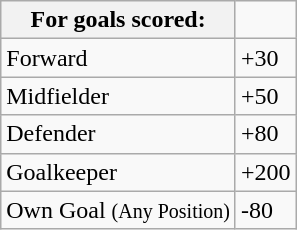<table class="wikitable">
<tr>
<th>For goals scored:</th>
</tr>
<tr>
<td>Forward</td>
<td>+30</td>
</tr>
<tr>
<td>Midfielder</td>
<td>+50</td>
</tr>
<tr>
<td>Defender</td>
<td>+80</td>
</tr>
<tr>
<td>Goalkeeper</td>
<td>+200</td>
</tr>
<tr>
<td>Own Goal <small>(Any Position)</small></td>
<td>-80</td>
</tr>
</table>
